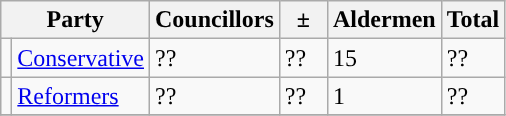<table class="wikitable">
<tr>
<th colspan="2">Party</th>
<th>Councillors</th>
<th>  ±  </th>
<th>Aldermen</th>
<th>Total</th>
</tr>
<tr>
<td style="background-color: "></td>
<td><a href='#'>Conservative</a></td>
<td>??</td>
<td>??</td>
<td>15</td>
<td>??</td>
</tr>
<tr>
<td style="background-color: "></td>
<td><a href='#'>Reformers</a></td>
<td>??</td>
<td>??</td>
<td>1</td>
<td>??</td>
</tr>
<tr>
</tr>
</table>
